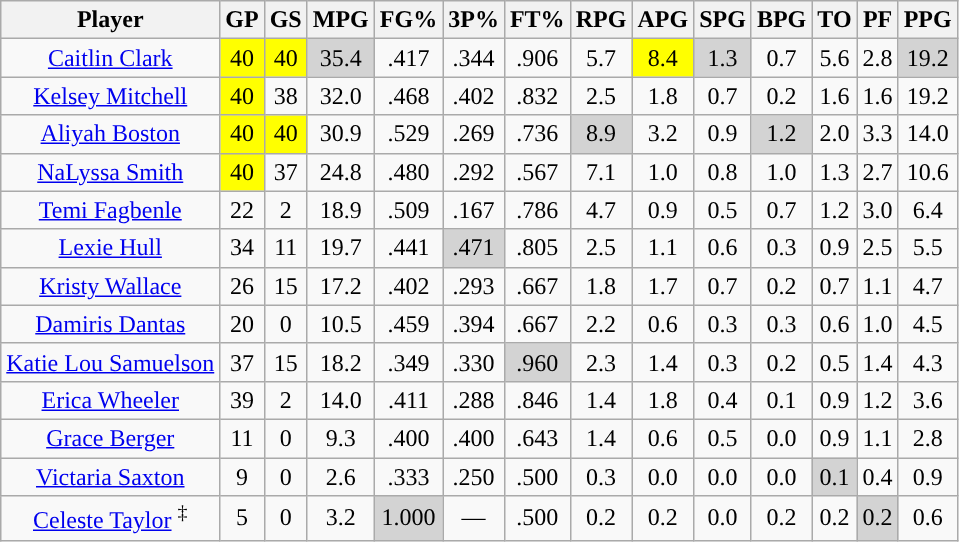<table class="wikitable sortable" style="text-align:center;">
<tr>
<th>Player</th>
<th>GP</th>
<th>GS</th>
<th>MPG</th>
<th>FG%</th>
<th>3P%</th>
<th>FT%</th>
<th>RPG</th>
<th>APG</th>
<th>SPG</th>
<th>BPG</th>
<th>TO</th>
<th>PF</th>
<th>PPG</th>
</tr>
<tr>
<td><a href='#'>Caitlin Clark</a></td>
<td style="background:yellow;">40</td>
<td style="background:yellow;">40</td>
<td style="background:#D3D3D3;">35.4</td>
<td>.417</td>
<td>.344</td>
<td>.906</td>
<td>5.7</td>
<td style="background:yellow;">8.4</td>
<td style="background:#D3D3D3;">1.3</td>
<td>0.7</td>
<td>5.6</td>
<td>2.8</td>
<td style="background:#D3D3D3;">19.2</td>
</tr>
<tr>
<td><a href='#'>Kelsey Mitchell</a></td>
<td style="background:yellow;">40</td>
<td>38</td>
<td>32.0</td>
<td>.468</td>
<td>.402</td>
<td>.832</td>
<td>2.5</td>
<td>1.8</td>
<td>0.7</td>
<td>0.2</td>
<td>1.6</td>
<td>1.6</td>
<td>19.2</td>
</tr>
<tr>
<td><a href='#'>Aliyah Boston</a></td>
<td style="background:yellow;">40</td>
<td style="background:yellow;">40</td>
<td>30.9</td>
<td>.529</td>
<td>.269</td>
<td>.736</td>
<td style="background:#D3D3D3;">8.9</td>
<td>3.2</td>
<td>0.9</td>
<td style="background:#D3D3D3;">1.2</td>
<td>2.0</td>
<td>3.3</td>
<td>14.0</td>
</tr>
<tr>
<td><a href='#'>NaLyssa Smith</a></td>
<td style="background:yellow;">40</td>
<td>37</td>
<td>24.8</td>
<td>.480</td>
<td>.292</td>
<td>.567</td>
<td>7.1</td>
<td>1.0</td>
<td>0.8</td>
<td>1.0</td>
<td>1.3</td>
<td>2.7</td>
<td>10.6</td>
</tr>
<tr>
<td><a href='#'>Temi Fagbenle</a></td>
<td>22</td>
<td>2</td>
<td>18.9</td>
<td>.509</td>
<td>.167</td>
<td>.786</td>
<td>4.7</td>
<td>0.9</td>
<td>0.5</td>
<td>0.7</td>
<td>1.2</td>
<td>3.0</td>
<td>6.4</td>
</tr>
<tr>
<td><a href='#'>Lexie Hull</a></td>
<td>34</td>
<td>11</td>
<td>19.7</td>
<td>.441</td>
<td style="background:#D3D3D3;">.471</td>
<td>.805</td>
<td>2.5</td>
<td>1.1</td>
<td>0.6</td>
<td>0.3</td>
<td>0.9</td>
<td>2.5</td>
<td>5.5</td>
</tr>
<tr>
<td><a href='#'>Kristy Wallace</a></td>
<td>26</td>
<td>15</td>
<td>17.2</td>
<td>.402</td>
<td>.293</td>
<td>.667</td>
<td>1.8</td>
<td>1.7</td>
<td>0.7</td>
<td>0.2</td>
<td>0.7</td>
<td>1.1</td>
<td>4.7</td>
</tr>
<tr>
<td><a href='#'>Damiris Dantas</a></td>
<td>20</td>
<td>0</td>
<td>10.5</td>
<td>.459</td>
<td>.394</td>
<td>.667</td>
<td>2.2</td>
<td>0.6</td>
<td>0.3</td>
<td>0.3</td>
<td>0.6</td>
<td>1.0</td>
<td>4.5</td>
</tr>
<tr>
<td><a href='#'>Katie Lou Samuelson</a></td>
<td>37</td>
<td>15</td>
<td>18.2</td>
<td>.349</td>
<td>.330</td>
<td style="background:#D3D3D3;">.960</td>
<td>2.3</td>
<td>1.4</td>
<td>0.3</td>
<td>0.2</td>
<td>0.5</td>
<td>1.4</td>
<td>4.3</td>
</tr>
<tr>
<td><a href='#'>Erica Wheeler</a></td>
<td>39</td>
<td>2</td>
<td>14.0</td>
<td>.411</td>
<td>.288</td>
<td>.846</td>
<td>1.4</td>
<td>1.8</td>
<td>0.4</td>
<td>0.1</td>
<td>0.9</td>
<td>1.2</td>
<td>3.6</td>
</tr>
<tr>
<td><a href='#'>Grace Berger</a></td>
<td>11</td>
<td>0</td>
<td>9.3</td>
<td>.400</td>
<td>.400</td>
<td>.643</td>
<td>1.4</td>
<td>0.6</td>
<td>0.5</td>
<td>0.0</td>
<td>0.9</td>
<td>1.1</td>
<td>2.8</td>
</tr>
<tr>
<td><a href='#'>Victaria Saxton</a></td>
<td>9</td>
<td>0</td>
<td>2.6</td>
<td>.333</td>
<td>.250</td>
<td>.500</td>
<td>0.3</td>
<td>0.0</td>
<td>0.0</td>
<td>0.0</td>
<td style="background:#D3D3D3;">0.1</td>
<td>0.4</td>
<td>0.9</td>
</tr>
<tr>
<td><a href='#'>Celeste Taylor</a> <sup>‡</sup></td>
<td>5</td>
<td>0</td>
<td>3.2</td>
<td style="background:#D3D3D3;">1.000</td>
<td>—</td>
<td>.500</td>
<td>0.2</td>
<td>0.2</td>
<td>0.0</td>
<td>0.2</td>
<td>0.2</td>
<td style="background:#D3D3D3;">0.2</td>
<td>0.6</td>
</tr>
</table>
